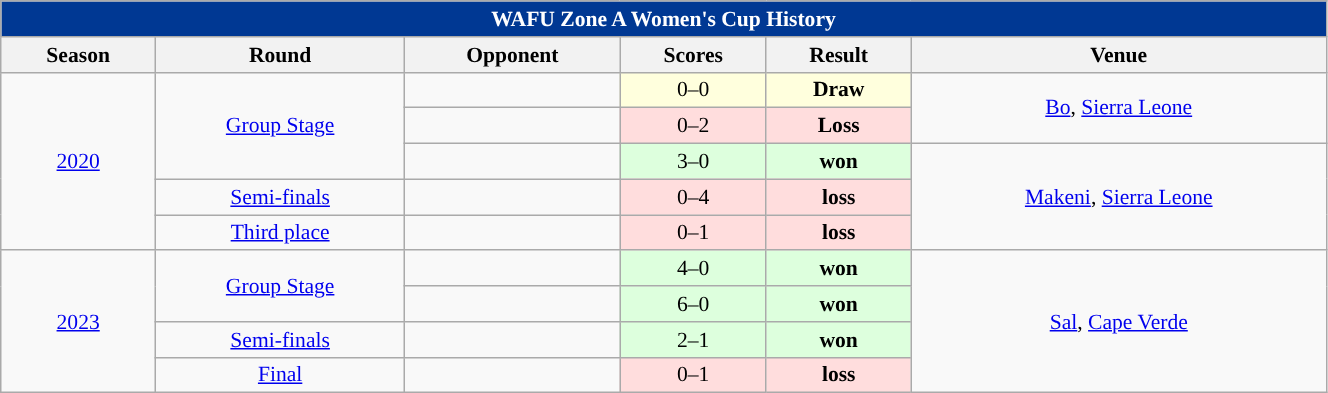<table class="wikitable collapsible collapsed" style="text-align:center; font-size:90%; width:70%;">
<tr>
<th colspan="6" style="background: #003893; color: #FFFFFF;">WAFU Zone A Women's Cup History</th>
</tr>
<tr>
<th>Season</th>
<th>Round</th>
<th>Opponent</th>
<th>Scores</th>
<th>Result</th>
<th>Venue</th>
</tr>
<tr>
<td rowspan=5> <a href='#'>2020</a></td>
<td rowspan=3><a href='#'>Group Stage</a></td>
<td style="text-align:left"></td>
<td style="background:#ffd;">0–0</td>
<td style="background:#ffd;"><strong>Draw</strong></td>
<td rowspan=2> <a href='#'>Bo</a>, <a href='#'>Sierra Leone</a></td>
</tr>
<tr>
<td style="text-align:left"></td>
<td style="background:#fdd;">0–2</td>
<td style="background:#fdd;"><strong>Loss</strong></td>
</tr>
<tr>
<td style="text-align:left"></td>
<td style="background:#dfd;">3–0</td>
<td style="background:#dfd;"><strong>won</strong></td>
<td rowspan=3> <a href='#'>Makeni</a>, <a href='#'>Sierra Leone</a></td>
</tr>
<tr>
<td><a href='#'>Semi-finals</a></td>
<td style="text-align:left"></td>
<td style="background:#fdd;">0–4</td>
<td style="background:#fdd;"><strong>loss</strong></td>
</tr>
<tr>
<td><a href='#'>Third place</a></td>
<td style="text-align:left"></td>
<td style="background:#fdd;">0–1</td>
<td style="background:#fdd;"><strong>loss</strong></td>
</tr>
<tr>
<td rowspan=4> <a href='#'>2023</a></td>
<td rowspan=2><a href='#'>Group Stage</a></td>
<td style="text-align:left"></td>
<td style="background:#dfd;">4–0</td>
<td style="background:#dfd;"><strong>won</strong></td>
<td rowspan=4> <a href='#'>Sal</a>, <a href='#'>Cape Verde</a></td>
</tr>
<tr>
<td style="text-align:left"></td>
<td style="background:#dfd;">6–0</td>
<td style="background:#dfd;"><strong>won</strong></td>
</tr>
<tr>
<td><a href='#'>Semi-finals</a></td>
<td style="text-align:left"></td>
<td style="background:#dfd;">2–1</td>
<td style="background:#dfd;"><strong>won</strong></td>
</tr>
<tr>
<td><a href='#'>Final</a></td>
<td style="text-align:left"></td>
<td style="background:#fdd;">0–1</td>
<td style="background:#fdd;"><strong>loss</strong></td>
</tr>
</table>
